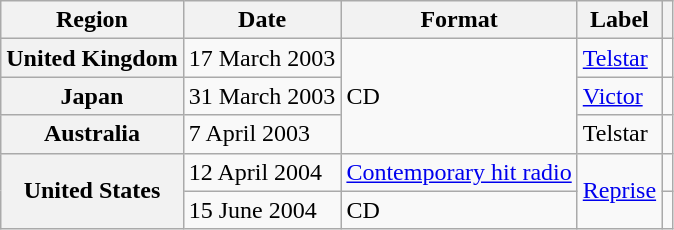<table class="wikitable plainrowheaders">
<tr>
<th scope="col">Region</th>
<th scope="col">Date</th>
<th scope="col">Format</th>
<th scope="col">Label</th>
<th scope="col"></th>
</tr>
<tr>
<th scope="row">United Kingdom</th>
<td>17 March 2003</td>
<td rowspan="3">CD</td>
<td><a href='#'>Telstar</a></td>
<td></td>
</tr>
<tr>
<th scope="row">Japan</th>
<td>31 March 2003</td>
<td><a href='#'>Victor</a></td>
<td></td>
</tr>
<tr>
<th scope="row">Australia</th>
<td>7 April 2003</td>
<td>Telstar</td>
<td></td>
</tr>
<tr>
<th scope="row" rowspan="2">United States</th>
<td>12 April 2004</td>
<td><a href='#'>Contemporary hit radio</a></td>
<td rowspan="2"><a href='#'>Reprise</a></td>
<td></td>
</tr>
<tr>
<td>15 June 2004</td>
<td>CD</td>
<td></td>
</tr>
</table>
